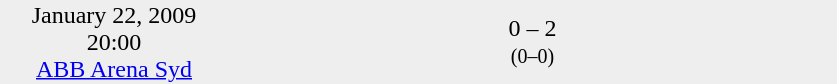<table style="background:#eee;" cellspacing="0">
<tr style="text-align:center;">
<td width=150>January 22, 2009<br>20:00<br><a href='#'>ABB Arena Syd</a></td>
<td style="width:150px; text-align:right;"></td>
<td width=100>0 – 2 <br><small>(0–0)</small></td>
<td style="width:150px; text-align:left;"><strong></strong></td>
</tr>
</table>
